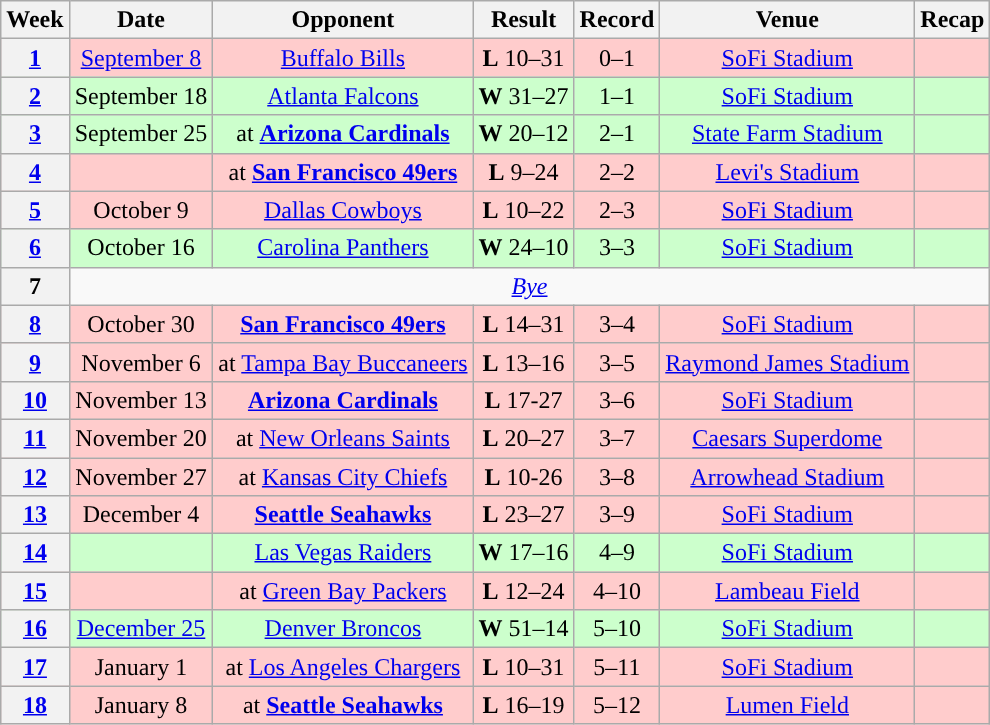<table class="wikitable" style="text-align:center">
<tr>
<th>Week</th>
<th>Date</th>
<th>Opponent</th>
<th>Result</th>
<th>Record</th>
<th>Venue</th>
<th>Recap</th>
</tr>
<tr style="background:#fcc">
<th><a href='#'>1</a></th>
<td><a href='#'>September 8</a></td>
<td><a href='#'>Buffalo Bills</a></td>
<td><strong>L</strong> 10–31</td>
<td>0–1</td>
<td><a href='#'>SoFi Stadium</a></td>
<td></td>
</tr>
<tr style="background:#cfc">
<th><a href='#'>2</a></th>
<td>September 18</td>
<td><a href='#'>Atlanta Falcons</a></td>
<td><strong>W</strong> 31–27</td>
<td>1–1</td>
<td><a href='#'>SoFi Stadium</a></td>
<td></td>
</tr>
<tr style="background:#cfc">
<th><a href='#'>3</a></th>
<td>September 25</td>
<td>at <strong><a href='#'>Arizona Cardinals</a></strong></td>
<td><strong>W</strong> 20–12</td>
<td>2–1</td>
<td><a href='#'>State Farm Stadium</a></td>
<td></td>
</tr>
<tr style="background:#fcc">
<th><a href='#'>4</a></th>
<td></td>
<td>at <strong><a href='#'>San Francisco 49ers</a></strong></td>
<td><strong>L</strong> 9–24</td>
<td>2–2</td>
<td><a href='#'>Levi's Stadium</a></td>
<td></td>
</tr>
<tr style="background:#fcc">
<th><a href='#'>5</a></th>
<td>October 9</td>
<td><a href='#'>Dallas Cowboys</a></td>
<td><strong>L</strong> 10–22</td>
<td>2–3</td>
<td><a href='#'>SoFi Stadium</a></td>
<td></td>
</tr>
<tr style="background:#cfc">
<th><a href='#'>6</a></th>
<td>October 16</td>
<td><a href='#'>Carolina Panthers</a></td>
<td><strong>W</strong> 24–10</td>
<td>3–3</td>
<td><a href='#'>SoFi Stadium</a></td>
<td></td>
</tr>
<tr>
<th>7</th>
<td colspan="6"><em><a href='#'>Bye</a></em></td>
</tr>
<tr style="background:#fcc">
<th><a href='#'>8</a></th>
<td>October 30</td>
<td><strong><a href='#'>San Francisco 49ers</a></strong></td>
<td><strong>L</strong> 14–31</td>
<td>3–4</td>
<td><a href='#'>SoFi Stadium</a></td>
<td></td>
</tr>
<tr style="background:#fcc">
<th><a href='#'>9</a></th>
<td>November 6</td>
<td>at <a href='#'>Tampa Bay Buccaneers</a></td>
<td><strong>L</strong> 13–16</td>
<td>3–5</td>
<td><a href='#'>Raymond James Stadium</a></td>
<td></td>
</tr>
<tr style="background:#fcc">
<th><a href='#'>10</a></th>
<td>November 13</td>
<td><strong><a href='#'>Arizona Cardinals</a></strong></td>
<td><strong>L</strong> 17-27</td>
<td>3–6</td>
<td><a href='#'>SoFi Stadium</a></td>
<td></td>
</tr>
<tr style="background:#fcc">
<th><a href='#'>11</a></th>
<td>November 20</td>
<td>at <a href='#'>New Orleans Saints</a></td>
<td><strong>L</strong> 20–27</td>
<td>3–7</td>
<td><a href='#'>Caesars Superdome</a></td>
<td></td>
</tr>
<tr style="background:#fcc">
<th><a href='#'>12</a></th>
<td>November 27</td>
<td>at <a href='#'>Kansas City Chiefs</a></td>
<td><strong>L</strong> 10-26</td>
<td>3–8</td>
<td><a href='#'>Arrowhead Stadium</a></td>
<td></td>
</tr>
<tr style="background:#fcc">
<th><a href='#'>13</a></th>
<td>December 4</td>
<td><strong><a href='#'>Seattle Seahawks</a></strong></td>
<td><strong>L</strong> 23–27</td>
<td>3–9</td>
<td><a href='#'>SoFi Stadium</a></td>
<td></td>
</tr>
<tr style="background:#cfc">
<th><a href='#'>14</a></th>
<td></td>
<td><a href='#'>Las Vegas Raiders</a></td>
<td><strong>W</strong> 17–16</td>
<td>4–9</td>
<td><a href='#'>SoFi Stadium</a></td>
<td></td>
</tr>
<tr style="background:#fcc">
<th><a href='#'>15</a></th>
<td></td>
<td>at <a href='#'>Green Bay Packers</a></td>
<td><strong>L</strong> 12–24</td>
<td>4–10</td>
<td><a href='#'>Lambeau Field</a></td>
<td></td>
</tr>
<tr style="background:#cfc">
<th><a href='#'>16</a></th>
<td><a href='#'>December 25</a></td>
<td><a href='#'>Denver Broncos</a></td>
<td><strong>W</strong> 51–14</td>
<td>5–10</td>
<td><a href='#'>SoFi Stadium</a></td>
<td></td>
</tr>
<tr style="background:#fcc">
<th><a href='#'>17</a></th>
<td>January 1</td>
<td>at <a href='#'>Los Angeles Chargers</a></td>
<td><strong>L</strong> 10–31</td>
<td>5–11</td>
<td><a href='#'>SoFi Stadium</a></td>
<td></td>
</tr>
<tr style="background:#fcc">
<th><a href='#'>18</a></th>
<td>January 8</td>
<td>at <strong><a href='#'>Seattle Seahawks</a></strong></td>
<td><strong>L</strong> 16–19 </td>
<td>5–12</td>
<td><a href='#'>Lumen Field</a></td>
<td></td>
</tr>
</table>
